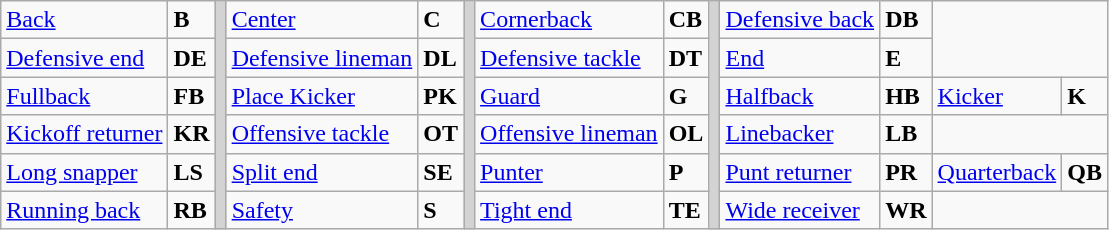<table class="wikitable">
<tr>
<td><a href='#'>Back</a></td>
<td><strong>B</strong></td>
<td rowSpan="6" style="background-color:lightgrey;"></td>
<td><a href='#'>Center</a></td>
<td><strong>C</strong></td>
<td rowSpan="6" style="background-color:lightgrey;"></td>
<td><a href='#'>Cornerback</a></td>
<td><strong>CB</strong></td>
<td rowSpan="6" style="background-color:lightgrey;"></td>
<td><a href='#'>Defensive back</a></td>
<td><strong>DB</strong></td>
</tr>
<tr>
<td><a href='#'>Defensive end</a></td>
<td><strong>DE</strong></td>
<td><a href='#'>Defensive lineman</a></td>
<td><strong>DL</strong></td>
<td><a href='#'>Defensive tackle</a></td>
<td><strong>DT</strong></td>
<td><a href='#'>End</a></td>
<td><strong>E</strong></td>
</tr>
<tr>
<td><a href='#'>Fullback</a></td>
<td><strong>FB</strong></td>
<td><a href='#'>Place Kicker</a></td>
<td><strong>PK</strong></td>
<td><a href='#'>Guard</a></td>
<td><strong>G</strong></td>
<td><a href='#'>Halfback</a></td>
<td><strong>HB</strong></td>
<td><a href='#'>Kicker</a></td>
<td><strong>K</strong></td>
</tr>
<tr>
<td><a href='#'>Kickoff returner</a></td>
<td><strong>KR</strong></td>
<td><a href='#'>Offensive tackle</a></td>
<td><strong>OT</strong></td>
<td><a href='#'>Offensive lineman</a></td>
<td><strong>OL</strong></td>
<td><a href='#'>Linebacker</a></td>
<td><strong>LB</strong></td>
</tr>
<tr>
<td><a href='#'>Long snapper</a></td>
<td><strong>LS</strong></td>
<td><a href='#'>Split end</a></td>
<td><strong>SE</strong></td>
<td><a href='#'>Punter</a></td>
<td><strong>P</strong></td>
<td><a href='#'>Punt returner</a></td>
<td><strong>PR</strong></td>
<td><a href='#'>Quarterback</a></td>
<td><strong>QB</strong></td>
</tr>
<tr>
<td><a href='#'>Running back</a></td>
<td><strong>RB</strong></td>
<td><a href='#'>Safety</a></td>
<td><strong>S</strong></td>
<td><a href='#'>Tight end</a></td>
<td><strong>TE</strong></td>
<td><a href='#'>Wide receiver</a></td>
<td><strong>WR</strong></td>
</tr>
</table>
